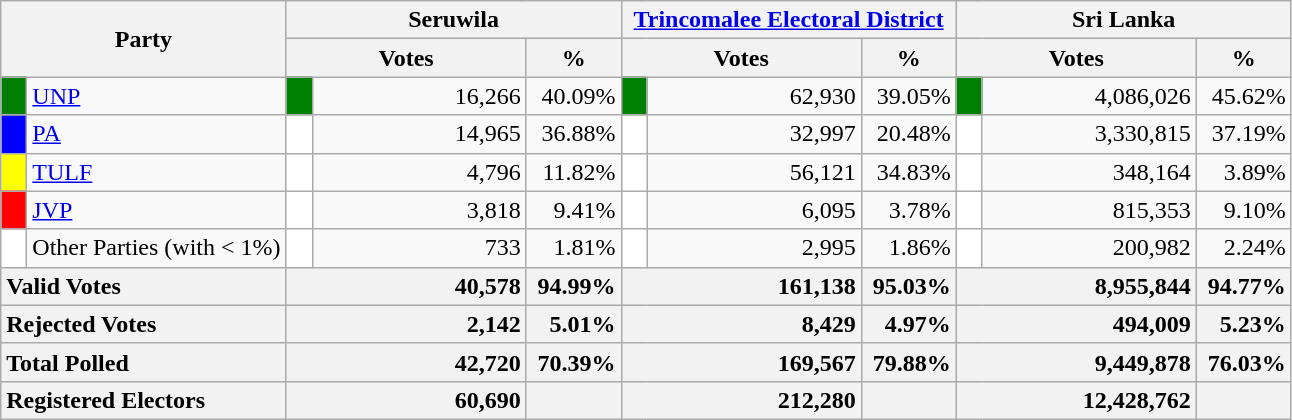<table class="wikitable">
<tr>
<th colspan="2" width="144px"rowspan="2">Party</th>
<th colspan="3" width="216px">Seruwila</th>
<th colspan="3" width="216px"><a href='#'>Trincomalee Electoral District</a></th>
<th colspan="3" width="216px">Sri Lanka</th>
</tr>
<tr>
<th colspan="2" width="144px">Votes</th>
<th>%</th>
<th colspan="2" width="144px">Votes</th>
<th>%</th>
<th colspan="2" width="144px">Votes</th>
<th>%</th>
</tr>
<tr>
<td style="background-color:green;" width="10px"></td>
<td style="text-align:left;"><a href='#'>UNP</a></td>
<td style="background-color:green;" width="10px"></td>
<td style="text-align:right;">16,266</td>
<td style="text-align:right;">40.09%</td>
<td style="background-color:green;" width="10px"></td>
<td style="text-align:right;">62,930</td>
<td style="text-align:right;">39.05%</td>
<td style="background-color:green;" width="10px"></td>
<td style="text-align:right;">4,086,026</td>
<td style="text-align:right;">45.62%</td>
</tr>
<tr>
<td style="background-color:blue;" width="10px"></td>
<td style="text-align:left;"><a href='#'>PA</a></td>
<td style="background-color:white;" width="10px"></td>
<td style="text-align:right;">14,965</td>
<td style="text-align:right;">36.88%</td>
<td style="background-color:white;" width="10px"></td>
<td style="text-align:right;">32,997</td>
<td style="text-align:right;">20.48%</td>
<td style="background-color:white;" width="10px"></td>
<td style="text-align:right;">3,330,815</td>
<td style="text-align:right;">37.19%</td>
</tr>
<tr>
<td style="background-color:yellow;" width="10px"></td>
<td style="text-align:left;"><a href='#'>TULF</a></td>
<td style="background-color:white;" width="10px"></td>
<td style="text-align:right;">4,796</td>
<td style="text-align:right;">11.82%</td>
<td style="background-color:white;" width="10px"></td>
<td style="text-align:right;">56,121</td>
<td style="text-align:right;">34.83%</td>
<td style="background-color:white;" width="10px"></td>
<td style="text-align:right;">348,164</td>
<td style="text-align:right;">3.89%</td>
</tr>
<tr>
<td style="background-color:red;" width="10px"></td>
<td style="text-align:left;"><a href='#'>JVP</a></td>
<td style="background-color:white;" width="10px"></td>
<td style="text-align:right;">3,818</td>
<td style="text-align:right;">9.41%</td>
<td style="background-color:white;" width="10px"></td>
<td style="text-align:right;">6,095</td>
<td style="text-align:right;">3.78%</td>
<td style="background-color:white;" width="10px"></td>
<td style="text-align:right;">815,353</td>
<td style="text-align:right;">9.10%</td>
</tr>
<tr>
<td style="background-color:white;" width="10px"></td>
<td style="text-align:left;">Other Parties (with < 1%)</td>
<td style="background-color:white;" width="10px"></td>
<td style="text-align:right;">733</td>
<td style="text-align:right;">1.81%</td>
<td style="background-color:white;" width="10px"></td>
<td style="text-align:right;">2,995</td>
<td style="text-align:right;">1.86%</td>
<td style="background-color:white;" width="10px"></td>
<td style="text-align:right;">200,982</td>
<td style="text-align:right;">2.24%</td>
</tr>
<tr>
<th colspan="2" width="144px"style="text-align:left;">Valid Votes</th>
<th style="text-align:right;"colspan="2" width="144px">40,578</th>
<th style="text-align:right;">94.99%</th>
<th style="text-align:right;"colspan="2" width="144px">161,138</th>
<th style="text-align:right;">95.03%</th>
<th style="text-align:right;"colspan="2" width="144px">8,955,844</th>
<th style="text-align:right;">94.77%</th>
</tr>
<tr>
<th colspan="2" width="144px"style="text-align:left;">Rejected Votes</th>
<th style="text-align:right;"colspan="2" width="144px">2,142</th>
<th style="text-align:right;">5.01%</th>
<th style="text-align:right;"colspan="2" width="144px">8,429</th>
<th style="text-align:right;">4.97%</th>
<th style="text-align:right;"colspan="2" width="144px">494,009</th>
<th style="text-align:right;">5.23%</th>
</tr>
<tr>
<th colspan="2" width="144px"style="text-align:left;">Total Polled</th>
<th style="text-align:right;"colspan="2" width="144px">42,720</th>
<th style="text-align:right;">70.39%</th>
<th style="text-align:right;"colspan="2" width="144px">169,567</th>
<th style="text-align:right;">79.88%</th>
<th style="text-align:right;"colspan="2" width="144px">9,449,878</th>
<th style="text-align:right;">76.03%</th>
</tr>
<tr>
<th colspan="2" width="144px"style="text-align:left;">Registered Electors</th>
<th style="text-align:right;"colspan="2" width="144px">60,690</th>
<th></th>
<th style="text-align:right;"colspan="2" width="144px">212,280</th>
<th></th>
<th style="text-align:right;"colspan="2" width="144px">12,428,762</th>
<th></th>
</tr>
</table>
